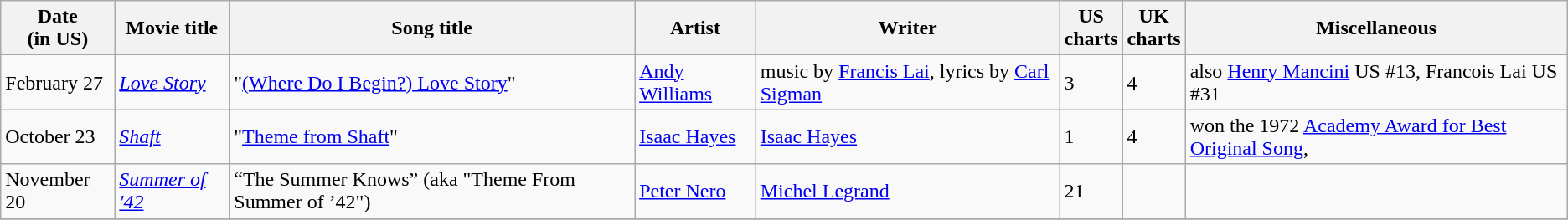<table class="wikitable sortable">
<tr>
<th>Date<br>(in US)</th>
<th>Movie title</th>
<th>Song title</th>
<th>Artist</th>
<th>Writer</th>
<th>US <br>charts</th>
<th>UK<br>charts</th>
<th>Miscellaneous</th>
</tr>
<tr>
<td>February 27</td>
<td><em><a href='#'>Love Story</a></em></td>
<td>"<a href='#'>(Where Do I Begin?) Love Story</a>"</td>
<td><a href='#'>Andy Williams</a></td>
<td>music by <a href='#'>Francis Lai</a>, lyrics by <a href='#'>Carl Sigman</a></td>
<td>3</td>
<td>4</td>
<td>also <a href='#'>Henry Mancini</a> US #13, Francois Lai US #31</td>
</tr>
<tr>
<td>October 23</td>
<td><em><a href='#'>Shaft</a></em></td>
<td>"<a href='#'>Theme from Shaft</a>"</td>
<td><a href='#'>Isaac Hayes</a></td>
<td><a href='#'>Isaac Hayes</a></td>
<td>1</td>
<td>4</td>
<td>won the 1972 <a href='#'>Academy Award for Best Original Song</a>,</td>
</tr>
<tr>
<td>November 20</td>
<td><em><a href='#'>Summer of '42</a></em></td>
<td>“The Summer Knows” (aka "Theme From Summer of ’42")</td>
<td><a href='#'>Peter Nero</a></td>
<td><a href='#'>Michel Legrand</a></td>
<td>21</td>
<td></td>
<td></td>
</tr>
<tr>
</tr>
</table>
